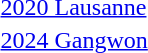<table>
<tr>
<td><a href='#'>2020 Lausanne</a><br></td>
<td></td>
<td></td>
<td></td>
</tr>
<tr>
<td><a href='#'>2024 Gangwon</a><br></td>
<td></td>
<td></td>
<td></td>
</tr>
</table>
